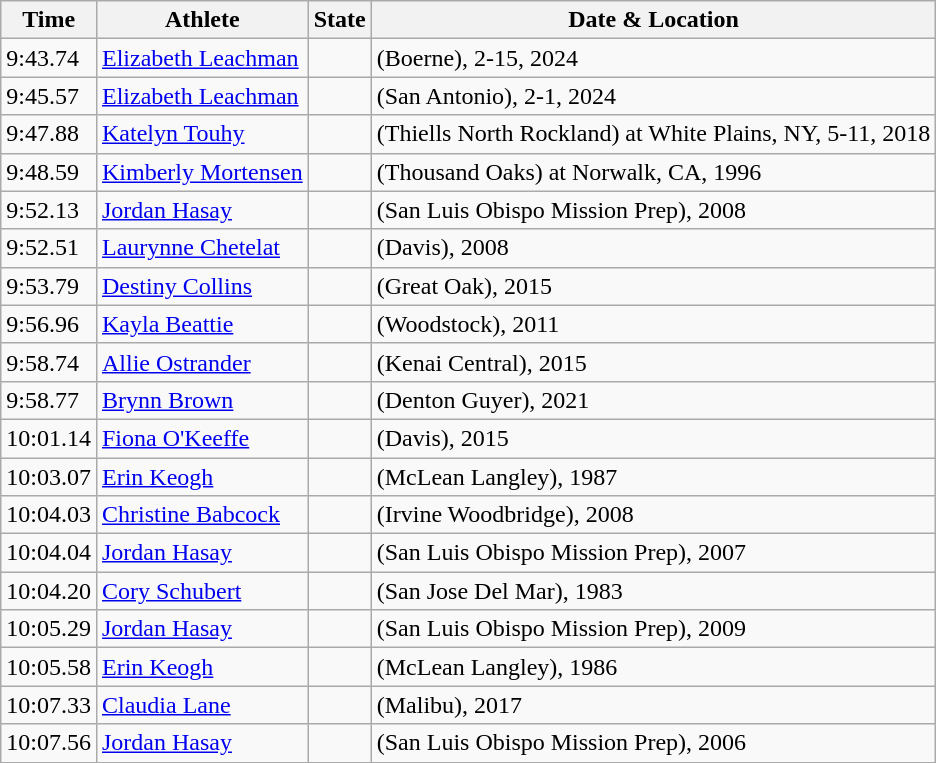<table class="wikitable">
<tr>
<th>Time</th>
<th>Athlete</th>
<th>State</th>
<th>Date & Location</th>
</tr>
<tr>
<td>9:43.74</td>
<td><a href='#'>Elizabeth Leachman</a></td>
<td></td>
<td>(Boerne), 2-15, 2024</td>
</tr>
<tr>
<td>9:45.57</td>
<td><a href='#'>Elizabeth Leachman</a></td>
<td></td>
<td>(San Antonio), 2-1, 2024</td>
</tr>
<tr>
<td>9:47.88</td>
<td><a href='#'>Katelyn Touhy</a></td>
<td></td>
<td>(Thiells North Rockland) at White Plains, NY, 5-11, 2018</td>
</tr>
<tr>
<td>9:48.59</td>
<td><a href='#'>Kimberly Mortensen</a></td>
<td></td>
<td>(Thousand Oaks) at Norwalk, CA, 1996</td>
</tr>
<tr>
<td>9:52.13</td>
<td><a href='#'>Jordan Hasay</a></td>
<td></td>
<td>(San Luis Obispo Mission Prep), 2008</td>
</tr>
<tr>
<td>9:52.51</td>
<td><a href='#'>Laurynne Chetelat</a></td>
<td></td>
<td>(Davis), 2008</td>
</tr>
<tr>
<td>9:53.79</td>
<td><a href='#'>Destiny Collins</a></td>
<td></td>
<td>(Great Oak), 2015</td>
</tr>
<tr>
<td>9:56.96</td>
<td><a href='#'>Kayla Beattie</a></td>
<td></td>
<td>(Woodstock), 2011</td>
</tr>
<tr>
<td>9:58.74</td>
<td><a href='#'>Allie Ostrander</a></td>
<td></td>
<td>(Kenai Central), 2015</td>
</tr>
<tr>
<td>9:58.77</td>
<td><a href='#'>Brynn Brown</a></td>
<td></td>
<td>(Denton Guyer), 2021</td>
</tr>
<tr>
<td>10:01.14</td>
<td><a href='#'>Fiona O'Keeffe</a></td>
<td></td>
<td>(Davis), 2015</td>
</tr>
<tr>
<td>10:03.07</td>
<td><a href='#'>Erin Keogh</a></td>
<td></td>
<td>(McLean Langley), 1987</td>
</tr>
<tr>
<td>10:04.03</td>
<td><a href='#'>Christine Babcock</a></td>
<td></td>
<td>(Irvine Woodbridge), 2008</td>
</tr>
<tr>
<td>10:04.04</td>
<td><a href='#'>Jordan Hasay</a></td>
<td></td>
<td>(San Luis Obispo Mission Prep), 2007</td>
</tr>
<tr>
<td>10:04.20</td>
<td><a href='#'>Cory Schubert</a></td>
<td></td>
<td>(San Jose Del Mar), 1983</td>
</tr>
<tr>
<td>10:05.29</td>
<td><a href='#'>Jordan Hasay</a></td>
<td></td>
<td>(San Luis Obispo Mission Prep), 2009</td>
</tr>
<tr>
<td>10:05.58</td>
<td><a href='#'>Erin Keogh</a></td>
<td></td>
<td>(McLean Langley), 1986</td>
</tr>
<tr>
<td>10:07.33</td>
<td><a href='#'>Claudia Lane</a></td>
<td></td>
<td>(Malibu), 2017</td>
</tr>
<tr>
<td>10:07.56</td>
<td><a href='#'>Jordan Hasay</a></td>
<td></td>
<td>(San Luis Obispo Mission Prep), 2006</td>
</tr>
</table>
